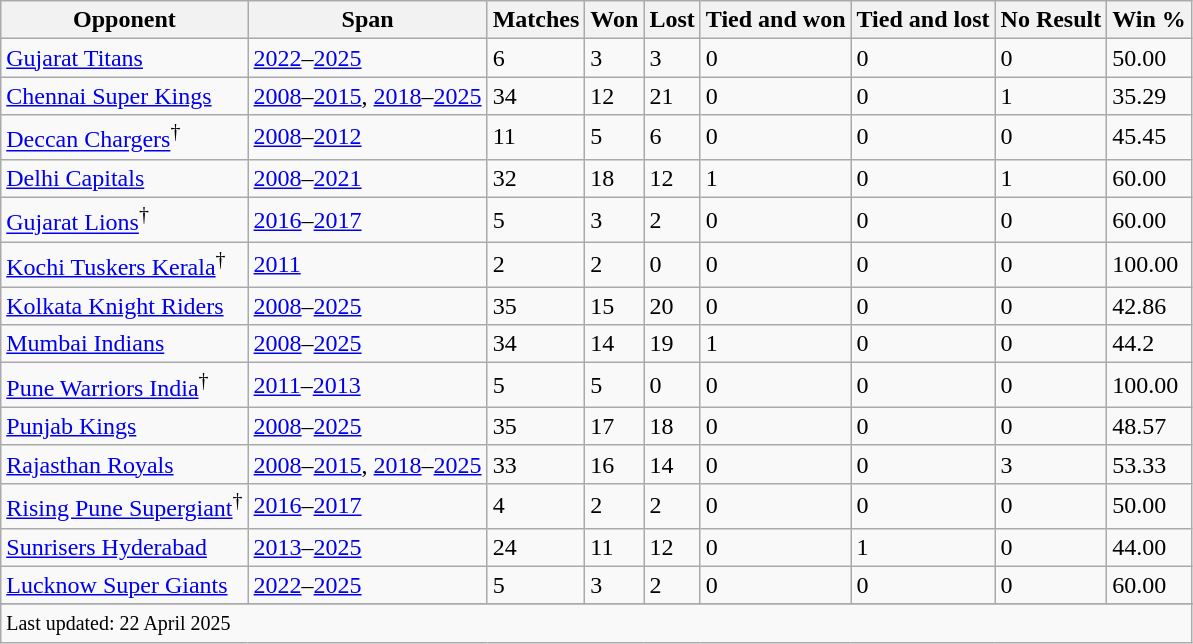<table class="wikitable">
<tr>
<th>Opponent</th>
<th>Span</th>
<th>Matches</th>
<th>Won</th>
<th>Lost</th>
<th>Tied and won</th>
<th>Tied and lost</th>
<th>No Result</th>
<th>Win %</th>
</tr>
<tr>
<td style="text-align:left"><a href='#'>Gujarat Titans</a></td>
<td><a href='#'>2022</a>–<a href='#'>2025</a></td>
<td>6</td>
<td>3</td>
<td>3</td>
<td>0</td>
<td>0</td>
<td>0</td>
<td>50.00</td>
</tr>
<tr>
<td style="text-align:left"><a href='#'>Chennai Super Kings</a></td>
<td><a href='#'>2008</a>–<a href='#'>2015</a>, <a href='#'>2018</a>–<a href='#'>2025</a></td>
<td>34</td>
<td>12</td>
<td>21</td>
<td>0</td>
<td>0</td>
<td>1</td>
<td>35.29</td>
</tr>
<tr>
<td style="text-align:left"><a href='#'>Deccan Chargers</a><sup>†</sup></td>
<td><a href='#'>2008</a>–<a href='#'>2012</a></td>
<td>11</td>
<td>5</td>
<td>6</td>
<td>0</td>
<td>0</td>
<td>0</td>
<td>45.45</td>
</tr>
<tr>
<td style="text-align:left"><a href='#'>Delhi Capitals</a></td>
<td><a href='#'>2008</a>–<a href='#'>2021</a></td>
<td>32</td>
<td>18</td>
<td>12</td>
<td>1</td>
<td>0</td>
<td>1</td>
<td>60.00</td>
</tr>
<tr>
<td style="text-align:left"><a href='#'>Gujarat Lions</a><sup>†</sup></td>
<td><a href='#'>2016</a>–<a href='#'>2017</a></td>
<td>5</td>
<td>3</td>
<td>2</td>
<td>0</td>
<td>0</td>
<td>0</td>
<td>60.00</td>
</tr>
<tr>
<td style="text-align:left"><a href='#'>Kochi Tuskers Kerala</a><sup>†</sup></td>
<td><a href='#'>2011</a></td>
<td>2</td>
<td>2</td>
<td>0</td>
<td>0</td>
<td>0</td>
<td>0</td>
<td>100.00</td>
</tr>
<tr>
<td style="text-align:left"><a href='#'>Kolkata Knight Riders</a></td>
<td><a href='#'>2008</a>–<a href='#'>2025</a></td>
<td>35</td>
<td>15</td>
<td>20</td>
<td>0</td>
<td>0</td>
<td>0</td>
<td>42.86</td>
</tr>
<tr>
<td style="text-align:left"><a href='#'>Mumbai Indians</a></td>
<td><a href='#'>2008</a>–<a href='#'>2025</a></td>
<td>34</td>
<td>14</td>
<td>19</td>
<td>1</td>
<td>0</td>
<td>0</td>
<td>44.2</td>
</tr>
<tr>
<td style="text-align:left"><a href='#'>Pune Warriors India</a><sup>†</sup></td>
<td><a href='#'>2011</a>–<a href='#'>2013</a></td>
<td>5</td>
<td>5</td>
<td>0</td>
<td>0</td>
<td>0</td>
<td>0</td>
<td>100.00</td>
</tr>
<tr>
<td style="text-align:left"><a href='#'>Punjab Kings</a></td>
<td><a href='#'>2008</a>–<a href='#'>2025</a></td>
<td>35</td>
<td>17</td>
<td>18</td>
<td>0</td>
<td>0</td>
<td>0</td>
<td>48.57</td>
</tr>
<tr>
<td style="text-align:left"><a href='#'>Rajasthan Royals</a></td>
<td><a href='#'>2008</a>–<a href='#'>2015</a>, <a href='#'>2018</a>–<a href='#'>2025</a></td>
<td>33</td>
<td>16</td>
<td>14</td>
<td>0</td>
<td>0</td>
<td>3</td>
<td>53.33</td>
</tr>
<tr>
<td style="text-align:left"><a href='#'>Rising Pune Supergiant</a><sup>†</sup></td>
<td><a href='#'>2016</a>–<a href='#'>2017</a></td>
<td>4</td>
<td>2</td>
<td>2</td>
<td>0</td>
<td>0</td>
<td>0</td>
<td>50.00</td>
</tr>
<tr>
<td style="text-align:left"><a href='#'>Sunrisers Hyderabad</a></td>
<td><a href='#'>2013</a>–<a href='#'>2025</a></td>
<td>24</td>
<td>11</td>
<td>12</td>
<td>0</td>
<td>1</td>
<td>0</td>
<td>44.00</td>
</tr>
<tr>
<td><a href='#'>Lucknow Super Giants</a></td>
<td><a href='#'>2022</a>–<a href='#'>2025</a></td>
<td>5</td>
<td>3</td>
<td>2</td>
<td>0</td>
<td>0</td>
<td>0</td>
<td>60.00</td>
</tr>
<tr>
</tr>
<tr class=sortbottom>
<td colspan=10><small>Last updated: 22 April 2025</small><br></td>
</tr>
</table>
